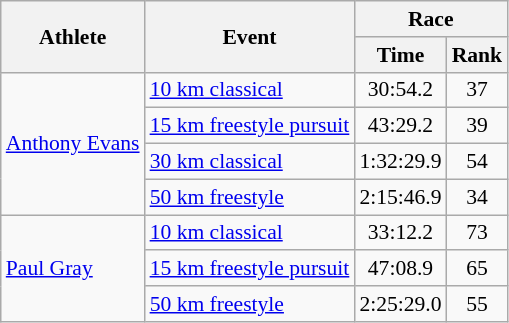<table class="wikitable" style="font-size:90%">
<tr>
<th rowspan="2">Athlete</th>
<th rowspan="2">Event</th>
<th colspan="2">Race</th>
</tr>
<tr>
<th>Time</th>
<th>Rank</th>
</tr>
<tr align="center">
<td align="left" rowspan=4><a href='#'>Anthony Evans</a></td>
<td align="left"><a href='#'>10 km classical</a></td>
<td>30:54.2</td>
<td>37</td>
</tr>
<tr align="center">
<td align="left"><a href='#'>15 km freestyle pursuit</a></td>
<td>43:29.2</td>
<td>39</td>
</tr>
<tr align="center">
<td align="left"><a href='#'>30 km classical</a></td>
<td>1:32:29.9</td>
<td>54</td>
</tr>
<tr align="center">
<td align="left"><a href='#'>50 km freestyle</a></td>
<td>2:15:46.9</td>
<td>34</td>
</tr>
<tr align="center">
<td align="left" rowspan=3><a href='#'>Paul Gray</a></td>
<td align="left"><a href='#'>10 km classical</a></td>
<td>33:12.2</td>
<td>73</td>
</tr>
<tr align="center">
<td align="left"><a href='#'>15 km freestyle pursuit</a></td>
<td>47:08.9</td>
<td>65</td>
</tr>
<tr align="center">
<td align="left"><a href='#'>50 km freestyle</a></td>
<td>2:25:29.0</td>
<td>55</td>
</tr>
</table>
